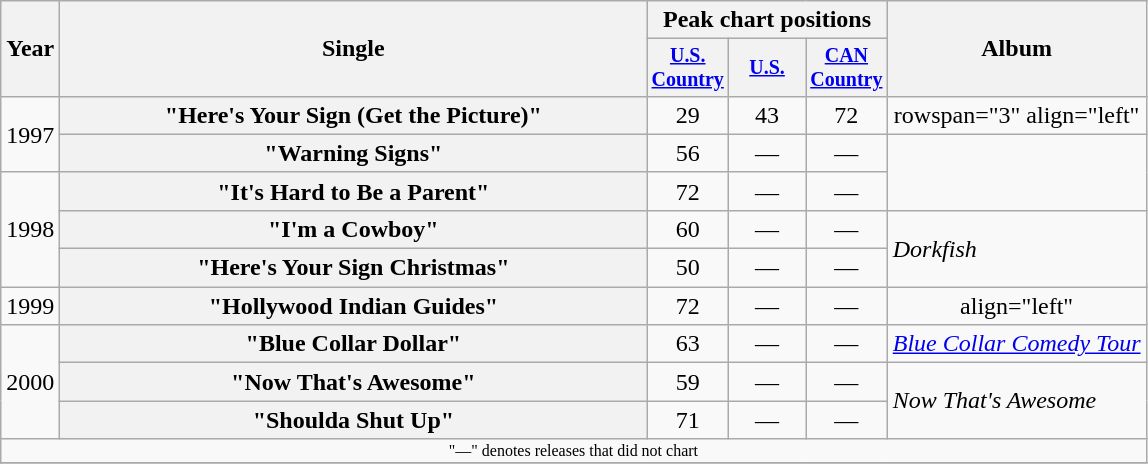<table class="wikitable plainrowheaders" style="text-align:center;">
<tr>
<th rowspan="2">Year</th>
<th rowspan="2" style="width:24em;">Single</th>
<th colspan="3">Peak chart positions</th>
<th rowspan="2">Album</th>
</tr>
<tr style="font-size:smaller;">
<th width="45"><a href='#'>U.S. Country</a></th>
<th width="45"><a href='#'>U.S.</a></th>
<th width="45"><a href='#'>CAN Country</a></th>
</tr>
<tr>
<td rowspan="2">1997</td>
<th scope="row">"Here's Your Sign (Get the Picture)" </th>
<td>29</td>
<td>43</td>
<td>72</td>
<td>rowspan="3" align="left" </td>
</tr>
<tr>
<th scope="row">"Warning Signs" </th>
<td>56</td>
<td>—</td>
<td>—</td>
</tr>
<tr>
<td rowspan="3">1998</td>
<th scope="row">"It's Hard to Be a Parent"</th>
<td>72</td>
<td>—</td>
<td>—</td>
</tr>
<tr>
<th scope="row">"I'm a Cowboy"</th>
<td>60</td>
<td>—</td>
<td>—</td>
<td rowspan="2" align="left"><em>Dorkfish</em></td>
</tr>
<tr>
<th scope="row">"Here's Your Sign Christmas"</th>
<td>50</td>
<td>—</td>
<td>—</td>
</tr>
<tr>
<td>1999</td>
<th scope="row">"Hollywood Indian Guides"</th>
<td>72</td>
<td>—</td>
<td>—</td>
<td>align="left" </td>
</tr>
<tr>
<td rowspan="3">2000</td>
<th scope="row">"Blue Collar Dollar" <br></th>
<td>63</td>
<td>—</td>
<td>—</td>
<td align="left"><em><a href='#'>Blue Collar Comedy Tour</a></em></td>
</tr>
<tr>
<th scope="row">"Now That's Awesome"<br></th>
<td>59</td>
<td>—</td>
<td>—</td>
<td rowspan="2" align="left"><em>Now That's Awesome</em></td>
</tr>
<tr>
<th scope="row">"Shoulda Shut Up" </th>
<td>71</td>
<td>—</td>
<td>—</td>
</tr>
<tr>
<td colspan="6" style="font-size:8pt">"—" denotes releases that did not chart</td>
</tr>
<tr>
</tr>
</table>
